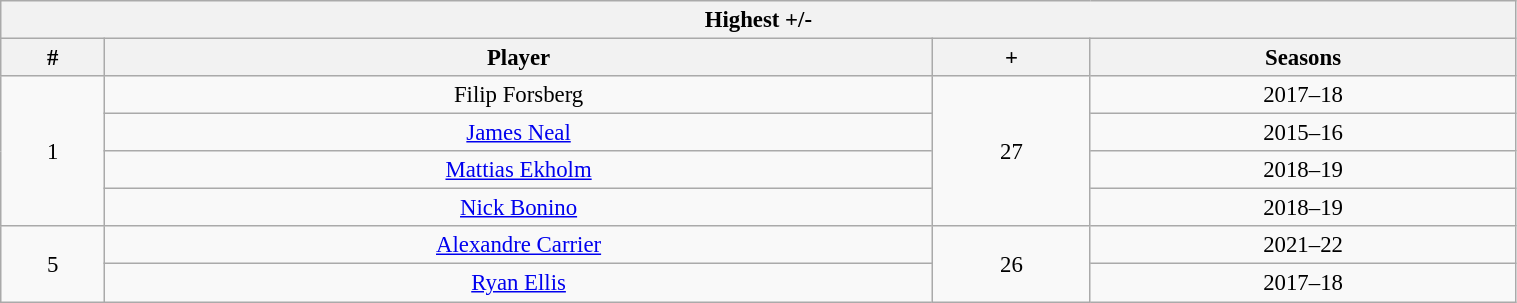<table class="wikitable" style="text-align: center; font-size: 95%" width="80%">
<tr>
<th colspan="4">Highest +/-</th>
</tr>
<tr>
<th>#</th>
<th>Player</th>
<th>+</th>
<th>Seasons</th>
</tr>
<tr>
<td rowspan="4">1</td>
<td>Filip Forsberg</td>
<td rowspan="4">27</td>
<td>2017–18</td>
</tr>
<tr>
<td><a href='#'>James Neal</a></td>
<td>2015–16</td>
</tr>
<tr>
<td><a href='#'>Mattias Ekholm</a></td>
<td>2018–19</td>
</tr>
<tr>
<td><a href='#'>Nick Bonino</a></td>
<td>2018–19</td>
</tr>
<tr>
<td rowspan="2">5</td>
<td><a href='#'>Alexandre Carrier</a></td>
<td rowspan="2">26</td>
<td>2021–22</td>
</tr>
<tr>
<td><a href='#'>Ryan Ellis</a></td>
<td>2017–18</td>
</tr>
</table>
